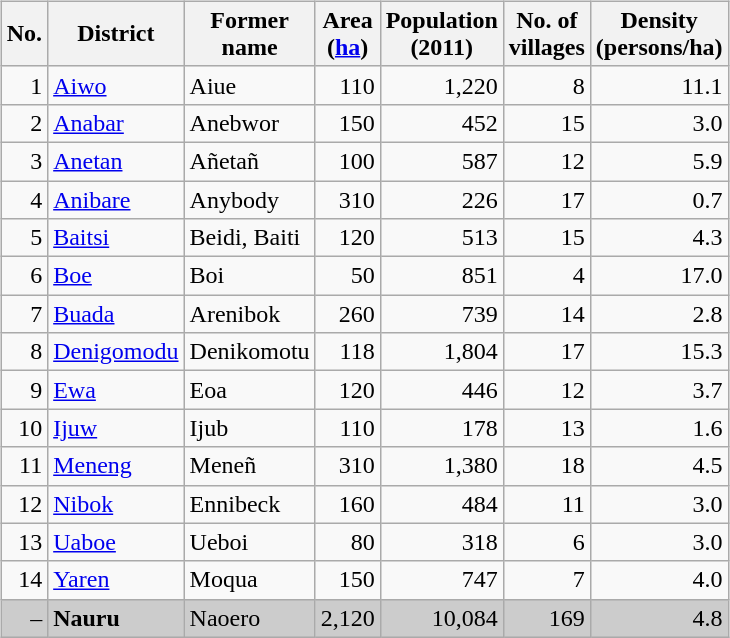<table>
<tr style="vertical-align:top;">
<td><br><table class="wikitable sortable">
<tr class="hintergrundfarbe6">
<th>No.</th>
<th>District</th>
<th>Former<br>name</th>
<th>Area<br>(<a href='#'>ha</a>)</th>
<th>Population<br>(2011)</th>
<th>No. of<br>villages</th>
<th>Density<br>(persons/ha)</th>
</tr>
<tr>
<td style="text-align:right;">1</td>
<td><a href='#'>Aiwo</a></td>
<td>Aiue</td>
<td style="text-align:right;">110</td>
<td style="text-align:right;">1,220</td>
<td style="text-align:right;">8</td>
<td style="text-align:right;">11.1</td>
</tr>
<tr>
<td style="text-align:right;">2</td>
<td><a href='#'>Anabar</a></td>
<td>Anebwor</td>
<td style="text-align:right;">150</td>
<td style="text-align:right;">452</td>
<td style="text-align:right;">15</td>
<td style="text-align:right;">3.0</td>
</tr>
<tr>
<td style="text-align:right;">3</td>
<td><a href='#'>Anetan</a></td>
<td>Añetañ</td>
<td style="text-align:right;">100</td>
<td style="text-align:right;">587</td>
<td style="text-align:right;">12</td>
<td style="text-align:right;">5.9</td>
</tr>
<tr>
<td style="text-align:right;">4</td>
<td><a href='#'>Anibare</a></td>
<td>Anybody</td>
<td style="text-align:right;">310</td>
<td style="text-align:right;">226</td>
<td style="text-align:right;">17</td>
<td style="text-align:right;">0.7</td>
</tr>
<tr>
<td style="text-align:right;">5</td>
<td><a href='#'>Baitsi</a></td>
<td>Beidi, Baiti</td>
<td style="text-align:right;">120</td>
<td style="text-align:right;">513</td>
<td style="text-align:right;">15</td>
<td style="text-align:right;">4.3</td>
</tr>
<tr>
<td style="text-align:right;">6</td>
<td><a href='#'>Boe</a></td>
<td>Boi</td>
<td style="text-align:right;">50</td>
<td style="text-align:right;">851</td>
<td style="text-align:right;">4</td>
<td style="text-align:right;">17.0</td>
</tr>
<tr>
<td style="text-align:right;">7</td>
<td><a href='#'>Buada</a></td>
<td>Arenibok</td>
<td style="text-align:right;">260</td>
<td style="text-align:right;">739</td>
<td style="text-align:right;">14</td>
<td style="text-align:right;">2.8</td>
</tr>
<tr>
<td style="text-align:right;">8</td>
<td><a href='#'>Denigomodu</a></td>
<td>Denikomotu</td>
<td style="text-align:right;">118</td>
<td style="text-align:right;">1,804</td>
<td style="text-align:right;">17</td>
<td style="text-align:right;">15.3</td>
</tr>
<tr>
<td style="text-align:right;">9</td>
<td><a href='#'>Ewa</a></td>
<td>Eoa</td>
<td style="text-align:right;">120</td>
<td style="text-align:right;">446</td>
<td style="text-align:right;">12</td>
<td style="text-align:right;">3.7</td>
</tr>
<tr>
<td style="text-align:right;">10</td>
<td><a href='#'>Ijuw</a></td>
<td>Ijub</td>
<td style="text-align:right;">110</td>
<td style="text-align:right;">178</td>
<td style="text-align:right;">13</td>
<td style="text-align:right;">1.6</td>
</tr>
<tr>
<td style="text-align:right;">11</td>
<td><a href='#'>Meneng</a></td>
<td>Meneñ</td>
<td style="text-align:right;">310</td>
<td style="text-align:right;">1,380</td>
<td style="text-align:right;">18</td>
<td style="text-align:right;">4.5</td>
</tr>
<tr>
<td style="text-align:right;">12</td>
<td><a href='#'>Nibok</a></td>
<td>Ennibeck</td>
<td style="text-align:right;">160</td>
<td style="text-align:right;">484</td>
<td style="text-align:right;">11</td>
<td style="text-align:right;">3.0</td>
</tr>
<tr>
<td style="text-align:right;">13</td>
<td><a href='#'>Uaboe</a></td>
<td>Ueboi</td>
<td style="text-align:right;">80</td>
<td style="text-align:right;">318</td>
<td style="text-align:right;">6</td>
<td style="text-align:right;">3.0</td>
</tr>
<tr>
<td style="text-align:right;">14</td>
<td><a href='#'>Yaren</a></td>
<td>Moqua</td>
<td style="text-align:right;">150</td>
<td style="text-align:right;">747</td>
<td style="text-align:right;">7</td>
<td style="text-align:right;">4.0</td>
</tr>
<tr style="background: #CCC;" | class="sortbottom">
<td style="text-align:right;">–</td>
<td><strong>Nauru</strong></td>
<td>Naoero</td>
<td style="text-align:right;">2,120</td>
<td style="text-align:right;">10,084</td>
<td style="text-align:right;">169</td>
<td style="text-align:right;">4.8</td>
</tr>
</table>
</td>
</tr>
</table>
